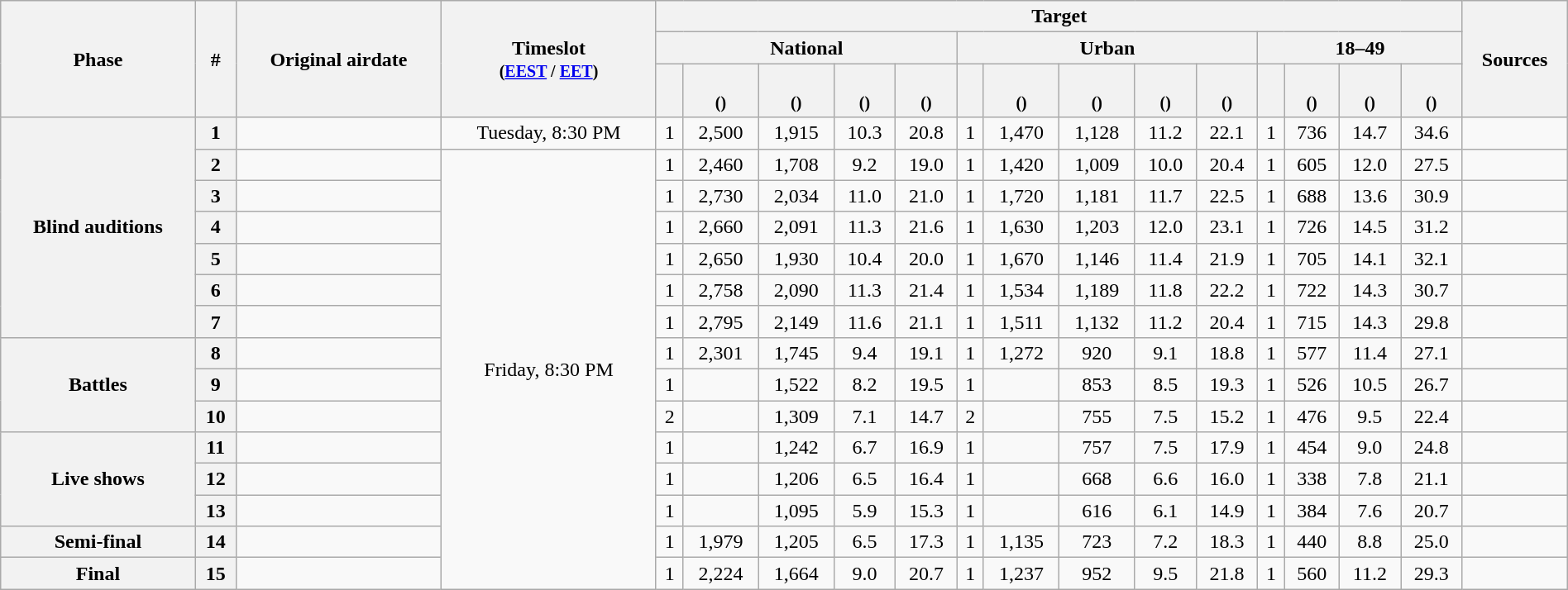<table class="wikitable" style="text-align: center; width: 100%;">
<tr>
<th rowspan="3">Phase</th>
<th rowspan="3">#</th>
<th rowspan="3">Original airdate</th>
<th rowspan="3">Timeslot<br><small>(<a href='#'>EEST</a> / <a href='#'>EET</a>)</small></th>
<th colspan="14">Target</th>
<th rowspan="3">Sources</th>
</tr>
<tr>
<th colspan="5">National</th>
<th colspan="5">Urban</th>
<th colspan="4">18–49</th>
</tr>
<tr>
<th></th>
<th><br><small>()</small></th>
<th><br><small>()</small></th>
<th><br><small>()</small></th>
<th><br><small>()</small></th>
<th></th>
<th><br><small>()</small></th>
<th><br><small>()</small></th>
<th><br><small>()</small></th>
<th><br><small>()</small></th>
<th></th>
<th><br><small>()</small></th>
<th><br><small>()</small></th>
<th><br><small>()</small></th>
</tr>
<tr>
<th rowspan="7">Blind auditions</th>
<th>1</th>
<td></td>
<td>Tuesday, 8:30 PM</td>
<td>1</td>
<td>2,500</td>
<td>1,915</td>
<td>10.3</td>
<td>20.8</td>
<td>1</td>
<td>1,470</td>
<td>1,128</td>
<td>11.2</td>
<td>22.1</td>
<td>1</td>
<td>736</td>
<td>14.7</td>
<td>34.6</td>
<td></td>
</tr>
<tr>
<th>2</th>
<td></td>
<td rowspan="14">Friday, 8:30 PM</td>
<td>1</td>
<td>2,460</td>
<td>1,708</td>
<td>9.2</td>
<td>19.0</td>
<td>1</td>
<td>1,420</td>
<td>1,009</td>
<td>10.0</td>
<td>20.4</td>
<td>1</td>
<td>605</td>
<td>12.0</td>
<td>27.5</td>
<td></td>
</tr>
<tr>
<th>3</th>
<td></td>
<td>1</td>
<td>2,730</td>
<td>2,034</td>
<td>11.0</td>
<td>21.0</td>
<td>1</td>
<td>1,720</td>
<td>1,181</td>
<td>11.7</td>
<td>22.5</td>
<td>1</td>
<td>688</td>
<td>13.6</td>
<td>30.9</td>
<td></td>
</tr>
<tr>
<th>4</th>
<td></td>
<td>1</td>
<td>2,660</td>
<td>2,091</td>
<td>11.3</td>
<td>21.6</td>
<td>1</td>
<td>1,630</td>
<td>1,203</td>
<td>12.0</td>
<td>23.1</td>
<td>1</td>
<td>726</td>
<td>14.5</td>
<td>31.2</td>
<td></td>
</tr>
<tr>
<th>5</th>
<td></td>
<td>1</td>
<td>2,650</td>
<td>1,930</td>
<td>10.4</td>
<td>20.0</td>
<td>1</td>
<td>1,670</td>
<td>1,146</td>
<td>11.4</td>
<td>21.9</td>
<td>1</td>
<td>705</td>
<td>14.1</td>
<td>32.1</td>
<td></td>
</tr>
<tr>
<th>6</th>
<td></td>
<td>1</td>
<td>2,758</td>
<td>2,090</td>
<td>11.3</td>
<td>21.4</td>
<td>1</td>
<td>1,534</td>
<td>1,189</td>
<td>11.8</td>
<td>22.2</td>
<td>1</td>
<td>722</td>
<td>14.3</td>
<td>30.7</td>
<td></td>
</tr>
<tr>
<th>7</th>
<td></td>
<td>1</td>
<td>2,795</td>
<td>2,149</td>
<td>11.6</td>
<td>21.1</td>
<td>1</td>
<td>1,511</td>
<td>1,132</td>
<td>11.2</td>
<td>20.4</td>
<td>1</td>
<td>715</td>
<td>14.3</td>
<td>29.8</td>
<td></td>
</tr>
<tr>
<th rowspan="3">Battles</th>
<th>8</th>
<td></td>
<td>1</td>
<td>2,301</td>
<td>1,745</td>
<td>9.4</td>
<td>19.1</td>
<td>1</td>
<td>1,272</td>
<td>920</td>
<td>9.1</td>
<td>18.8</td>
<td>1</td>
<td>577</td>
<td>11.4</td>
<td>27.1</td>
<td></td>
</tr>
<tr>
<th>9</th>
<td></td>
<td>1</td>
<td></td>
<td>1,522</td>
<td>8.2</td>
<td>19.5</td>
<td>1</td>
<td></td>
<td>853</td>
<td>8.5</td>
<td>19.3</td>
<td>1</td>
<td>526</td>
<td>10.5</td>
<td>26.7</td>
<td></td>
</tr>
<tr>
<th>10</th>
<td></td>
<td>2</td>
<td></td>
<td>1,309</td>
<td>7.1</td>
<td>14.7</td>
<td>2</td>
<td></td>
<td>755</td>
<td>7.5</td>
<td>15.2</td>
<td>1</td>
<td>476</td>
<td>9.5</td>
<td>22.4</td>
<td></td>
</tr>
<tr>
<th rowspan="3">Live shows</th>
<th>11</th>
<td></td>
<td>1</td>
<td></td>
<td>1,242</td>
<td>6.7</td>
<td>16.9</td>
<td>1</td>
<td></td>
<td>757</td>
<td>7.5</td>
<td>17.9</td>
<td>1</td>
<td>454</td>
<td>9.0</td>
<td>24.8</td>
<td></td>
</tr>
<tr>
<th>12</th>
<td></td>
<td>1</td>
<td></td>
<td>1,206</td>
<td>6.5</td>
<td>16.4</td>
<td>1</td>
<td></td>
<td>668</td>
<td>6.6</td>
<td>16.0</td>
<td>1</td>
<td>338</td>
<td>7.8</td>
<td>21.1</td>
<td></td>
</tr>
<tr>
<th>13</th>
<td></td>
<td>1</td>
<td></td>
<td>1,095</td>
<td>5.9</td>
<td>15.3</td>
<td>1</td>
<td></td>
<td>616</td>
<td>6.1</td>
<td>14.9</td>
<td>1</td>
<td>384</td>
<td>7.6</td>
<td>20.7</td>
<td></td>
</tr>
<tr>
<th>Semi-final</th>
<th>14</th>
<td></td>
<td>1</td>
<td>1,979</td>
<td>1,205</td>
<td>6.5</td>
<td>17.3</td>
<td>1</td>
<td>1,135</td>
<td>723</td>
<td>7.2</td>
<td>18.3</td>
<td>1</td>
<td>440</td>
<td>8.8</td>
<td>25.0</td>
<td></td>
</tr>
<tr>
<th>Final</th>
<th>15</th>
<td></td>
<td>1</td>
<td>2,224</td>
<td>1,664</td>
<td>9.0</td>
<td>20.7</td>
<td>1</td>
<td>1,237</td>
<td>952</td>
<td>9.5</td>
<td>21.8</td>
<td>1</td>
<td>560</td>
<td>11.2</td>
<td>29.3</td>
<td></td>
</tr>
</table>
